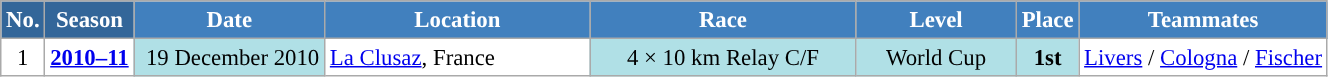<table class="wikitable sortable" style="font-size:95%; text-align:center; border:grey solid 1px; border-collapse:collapse; background:#ffffff;">
<tr style="background:#efefef;">
<th style="background-color:#369; color:white;">No.</th>
<th style="background-color:#369; color:white;">Season</th>
<th style="background-color:#4180be; color:white; width:120px;">Date</th>
<th style="background-color:#4180be; color:white; width:170px;">Location</th>
<th style="background-color:#4180be; color:white; width:170px;">Race</th>
<th style="background-color:#4180be; color:white; width:100px;">Level</th>
<th style="background-color:#4180be; color:white;">Place</th>
<th style="background-color:#4180be; color:white;">Teammates</th>
</tr>
<tr>
<td align=center>1</td>
<td rowspan=1 align=center><strong><a href='#'>2010–11</a></strong></td>
<td bgcolor="#BOEOE6" align=right>19 December 2010</td>
<td align=left> <a href='#'>La Clusaz</a>, France</td>
<td bgcolor="#BOEOE6">4 × 10 km Relay C/F</td>
<td bgcolor="#BOEOE6">World Cup</td>
<td bgcolor="#BOEOE6"><strong>1st</strong></td>
<td><a href='#'>Livers</a> / <a href='#'>Cologna</a> / <a href='#'>Fischer</a></td>
</tr>
</table>
